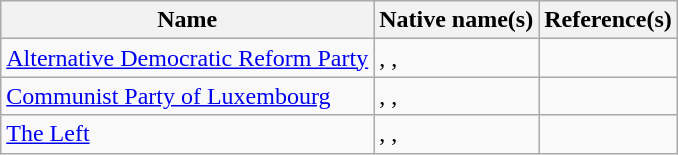<table class="wikitable">
<tr>
<th>Name</th>
<th>Native name(s)</th>
<th>Reference(s)</th>
</tr>
<tr>
<td><a href='#'>Alternative Democratic Reform Party</a></td>
<td>, , </td>
<td></td>
</tr>
<tr>
<td><a href='#'>Communist Party of Luxembourg</a></td>
<td>, , </td>
<td></td>
</tr>
<tr>
<td><a href='#'>The Left</a></td>
<td>, , </td>
<td></td>
</tr>
</table>
